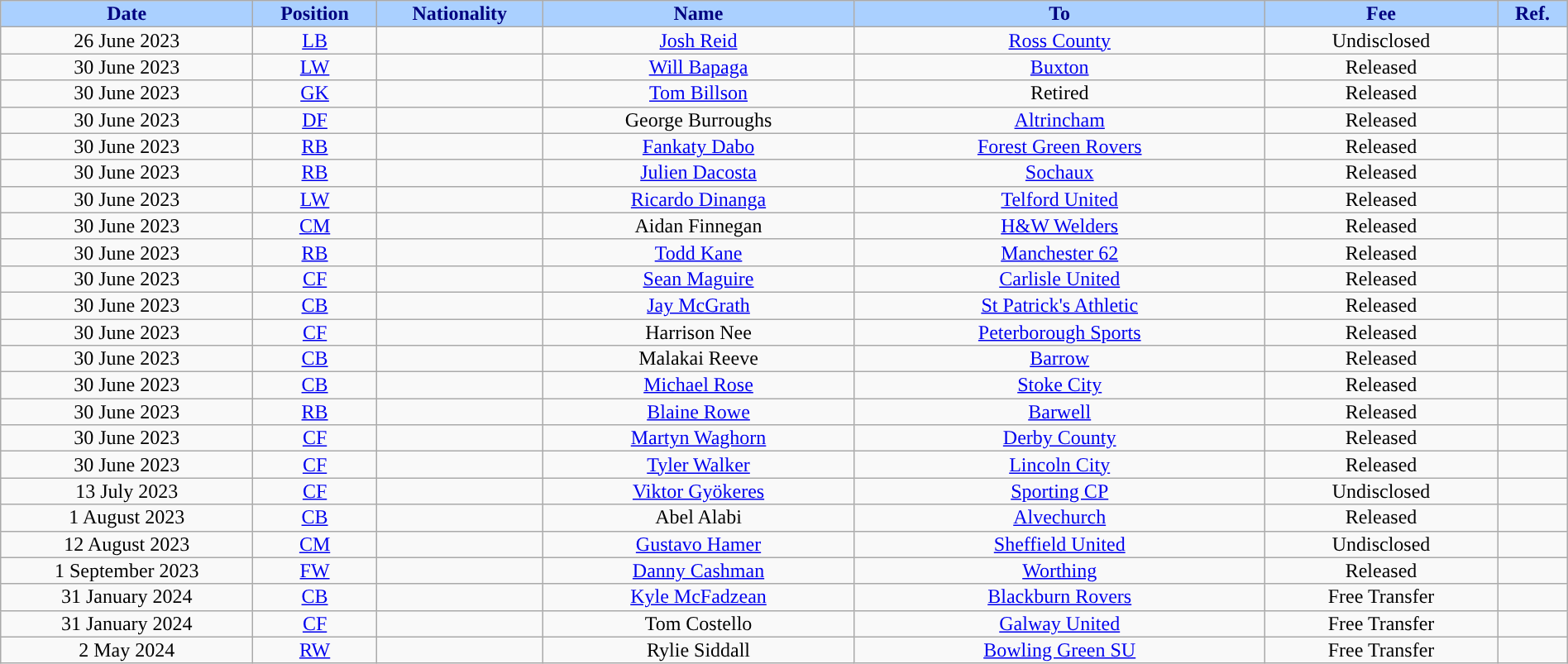<table class="wikitable sortable alternance" style="font-size:100%; text-align:center; line-height:14px; width:100%;">
<tr>
<th style="background:#AAD0FF; color:#000080; width:120px;">Date</th>
<th style="background:#AAD0FF; color:#000080; width:50px;">Position</th>
<th style="background:#AAD0FF; color:#000080; width:50px;">Nationality</th>
<th style="background:#AAD0FF; color:#000080; width:150px;">Name</th>
<th style="background:#AAD0FF; color:#000080; width:200px;">To</th>
<th style="background:#AAD0FF; color:#000080; width:110px;">Fee</th>
<th style="background:#AAD0FF; color:#000080; width:25px;">Ref.</th>
</tr>
<tr>
<td>26 June 2023</td>
<td><a href='#'>LB</a></td>
<td></td>
<td><a href='#'>Josh Reid</a></td>
<td> <a href='#'>Ross County</a></td>
<td>Undisclosed</td>
<td></td>
</tr>
<tr>
<td>30 June 2023</td>
<td><a href='#'>LW</a></td>
<td></td>
<td><a href='#'>Will Bapaga</a></td>
<td> <a href='#'>Buxton</a></td>
<td>Released</td>
<td></td>
</tr>
<tr>
<td>30 June 2023</td>
<td><a href='#'>GK</a></td>
<td></td>
<td><a href='#'>Tom Billson</a></td>
<td>Retired</td>
<td>Released</td>
<td></td>
</tr>
<tr>
<td>30 June 2023</td>
<td><a href='#'>DF</a></td>
<td></td>
<td>George Burroughs</td>
<td> <a href='#'>Altrincham</a></td>
<td>Released</td>
<td></td>
</tr>
<tr>
<td>30 June 2023</td>
<td><a href='#'>RB</a></td>
<td></td>
<td><a href='#'>Fankaty Dabo</a></td>
<td> <a href='#'>Forest Green Rovers</a></td>
<td>Released</td>
<td></td>
</tr>
<tr>
<td>30 June 2023</td>
<td><a href='#'>RB</a></td>
<td></td>
<td><a href='#'>Julien Dacosta</a></td>
<td> <a href='#'>Sochaux</a></td>
<td>Released</td>
<td></td>
</tr>
<tr>
<td>30 June 2023</td>
<td><a href='#'>LW</a></td>
<td></td>
<td><a href='#'>Ricardo Dinanga</a></td>
<td> <a href='#'>Telford United</a></td>
<td>Released</td>
<td></td>
</tr>
<tr>
<td>30 June 2023</td>
<td><a href='#'>CM</a></td>
<td></td>
<td>Aidan Finnegan</td>
<td> <a href='#'>H&W Welders</a></td>
<td>Released</td>
<td></td>
</tr>
<tr>
<td>30 June 2023</td>
<td><a href='#'>RB</a></td>
<td></td>
<td><a href='#'>Todd Kane</a></td>
<td> <a href='#'>Manchester 62</a></td>
<td>Released</td>
<td></td>
</tr>
<tr>
<td>30 June 2023</td>
<td><a href='#'>CF</a></td>
<td></td>
<td><a href='#'>Sean Maguire</a></td>
<td> <a href='#'>Carlisle United</a></td>
<td>Released</td>
<td></td>
</tr>
<tr>
<td>30 June 2023</td>
<td><a href='#'>CB</a></td>
<td></td>
<td><a href='#'>Jay McGrath</a></td>
<td> <a href='#'>St Patrick's Athletic</a></td>
<td>Released</td>
<td></td>
</tr>
<tr>
<td>30 June 2023</td>
<td><a href='#'>CF</a></td>
<td></td>
<td>Harrison Nee</td>
<td> <a href='#'>Peterborough Sports</a></td>
<td>Released</td>
<td></td>
</tr>
<tr>
<td>30 June 2023</td>
<td><a href='#'>CB</a></td>
<td></td>
<td>Malakai Reeve</td>
<td> <a href='#'>Barrow</a></td>
<td>Released</td>
<td></td>
</tr>
<tr>
<td>30 June 2023</td>
<td><a href='#'>CB</a></td>
<td></td>
<td><a href='#'>Michael Rose</a></td>
<td> <a href='#'>Stoke City</a></td>
<td>Released</td>
<td></td>
</tr>
<tr https://www.pitchero.com/clubs/barwell/news/match-report-hitchin-town-a-2806243.html>
<td>30 June 2023</td>
<td><a href='#'>RB</a></td>
<td></td>
<td><a href='#'>Blaine Rowe</a></td>
<td> <a href='#'>Barwell</a></td>
<td>Released</td>
<td></td>
</tr>
<tr>
<td>30 June 2023</td>
<td><a href='#'>CF</a></td>
<td></td>
<td><a href='#'>Martyn Waghorn</a></td>
<td> <a href='#'>Derby County</a></td>
<td>Released</td>
<td></td>
</tr>
<tr>
<td>30 June 2023</td>
<td><a href='#'>CF</a></td>
<td></td>
<td><a href='#'>Tyler Walker</a></td>
<td> <a href='#'>Lincoln City</a></td>
<td>Released</td>
<td></td>
</tr>
<tr>
<td>13 July 2023</td>
<td><a href='#'>CF</a></td>
<td></td>
<td><a href='#'>Viktor Gyökeres</a></td>
<td> <a href='#'>Sporting CP</a></td>
<td>Undisclosed</td>
<td></td>
</tr>
<tr>
<td>1 August 2023</td>
<td><a href='#'>CB</a></td>
<td></td>
<td>Abel Alabi</td>
<td> <a href='#'>Alvechurch</a></td>
<td>Released</td>
<td></td>
</tr>
<tr>
<td>12 August 2023</td>
<td><a href='#'>CM</a></td>
<td></td>
<td><a href='#'>Gustavo Hamer</a></td>
<td> <a href='#'>Sheffield United</a></td>
<td>Undisclosed</td>
<td></td>
</tr>
<tr>
<td>1 September 2023</td>
<td><a href='#'>FW</a></td>
<td></td>
<td><a href='#'>Danny Cashman</a></td>
<td> <a href='#'>Worthing</a></td>
<td>Released</td>
<td></td>
</tr>
<tr>
<td>31 January 2024</td>
<td><a href='#'>CB</a></td>
<td></td>
<td><a href='#'>Kyle McFadzean</a></td>
<td> <a href='#'>Blackburn Rovers</a></td>
<td>Free Transfer</td>
<td></td>
</tr>
<tr>
<td>31 January 2024</td>
<td><a href='#'>CF</a></td>
<td></td>
<td>Tom Costello</td>
<td> <a href='#'>Galway United</a></td>
<td>Free Transfer</td>
<td></td>
</tr>
<tr>
<td>2 May 2024</td>
<td><a href='#'>RW</a></td>
<td></td>
<td>Rylie Siddall</td>
<td> <a href='#'>Bowling Green SU</a></td>
<td>Free Transfer</td>
<td></td>
</tr>
</table>
